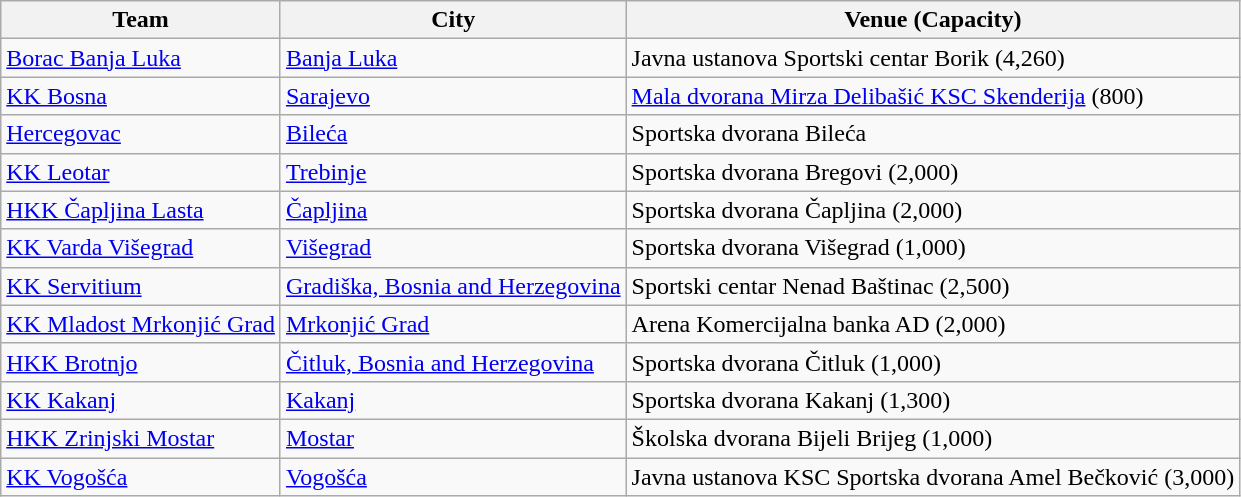<table class="wikitable">
<tr>
<th>Team</th>
<th>City</th>
<th>Venue (Capacity)</th>
</tr>
<tr>
<td><a href='#'>Borac Banja Luka</a></td>
<td><a href='#'>Banja Luka</a></td>
<td>Javna ustanova Sportski centar Borik (4,260)</td>
</tr>
<tr>
<td><a href='#'>KK Bosna</a></td>
<td><a href='#'>Sarajevo</a></td>
<td><a href='#'>Mala dvorana Mirza Delibašić KSC Skenderija</a> (800)</td>
</tr>
<tr>
<td><a href='#'>Hercegovac</a></td>
<td><a href='#'>Bileća</a></td>
<td>Sportska dvorana Bileća</td>
</tr>
<tr>
<td><a href='#'>KK Leotar</a></td>
<td><a href='#'>Trebinje</a></td>
<td>Sportska dvorana Bregovi (2,000)</td>
</tr>
<tr>
<td><a href='#'>HKK Čapljina Lasta</a></td>
<td><a href='#'>Čapljina</a></td>
<td>Sportska dvorana Čapljina (2,000)</td>
</tr>
<tr>
<td><a href='#'>KK Varda Višegrad</a></td>
<td><a href='#'>Višegrad</a></td>
<td>Sportska dvorana Višegrad (1,000)</td>
</tr>
<tr>
<td><a href='#'>KK Servitium</a></td>
<td><a href='#'>Gradiška, Bosnia and Herzegovina</a></td>
<td>Sportski centar Nenad Baštinac (2,500)</td>
</tr>
<tr>
<td><a href='#'>KK Mladost Mrkonjić Grad</a></td>
<td><a href='#'>Mrkonjić Grad</a></td>
<td>Arena Komercijalna banka AD (2,000)</td>
</tr>
<tr>
<td><a href='#'>HKK Brotnjo</a></td>
<td><a href='#'>Čitluk, Bosnia and Herzegovina</a></td>
<td>Sportska dvorana Čitluk (1,000)</td>
</tr>
<tr>
<td><a href='#'>KK Kakanj</a></td>
<td><a href='#'>Kakanj</a></td>
<td>Sportska dvorana Kakanj (1,300)</td>
</tr>
<tr>
<td><a href='#'>HKK Zrinjski Mostar</a></td>
<td><a href='#'>Mostar</a></td>
<td>Školska dvorana Bijeli Brijeg (1,000)</td>
</tr>
<tr>
<td><a href='#'>KK Vogošća</a></td>
<td><a href='#'>Vogošća</a></td>
<td>Javna ustanova KSC Sportska dvorana Amel Bečković (3,000)</td>
</tr>
</table>
